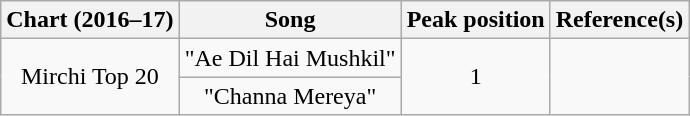<table class="wikitable" style="text-align:center">
<tr>
<th scope="col">Chart (2016–17)</th>
<th scope="col">Song</th>
<th scope="col">Peak position</th>
<th>Reference(s)</th>
</tr>
<tr>
<td rowspan="2">Mirchi Top 20</td>
<td>"Ae Dil Hai Mushkil"</td>
<td rowspan="2">1</td>
<td rowspan="2"></td>
</tr>
<tr>
<td>"Channa Mereya"</td>
</tr>
</table>
